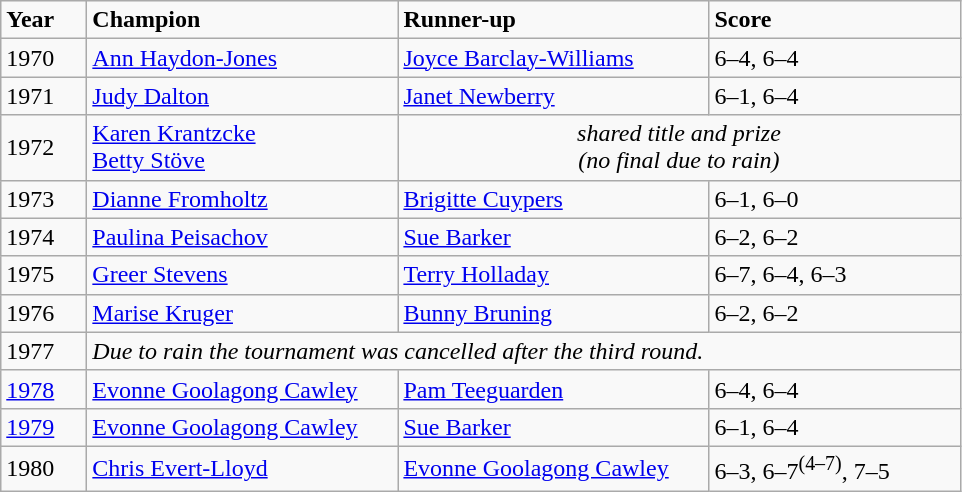<table class="wikitable">
<tr>
<td width=50><strong>Year</strong></td>
<td width=200><strong>Champion</strong></td>
<td width=200><strong>Runner-up</strong></td>
<td width=160><strong>Score</strong></td>
</tr>
<tr>
<td>1970</td>
<td> <a href='#'>Ann Haydon-Jones</a></td>
<td> <a href='#'>Joyce Barclay-Williams</a></td>
<td>6–4, 6–4</td>
</tr>
<tr>
<td>1971</td>
<td> <a href='#'>Judy Dalton</a></td>
<td> <a href='#'>Janet Newberry</a></td>
<td>6–1, 6–4</td>
</tr>
<tr>
<td>1972</td>
<td> <a href='#'>Karen Krantzcke</a><br> <a href='#'>Betty Stöve</a></td>
<td colspan="2" align="center"><em>shared title and prize <br> (no final due to rain)</em></td>
</tr>
<tr>
<td>1973</td>
<td> <a href='#'>Dianne Fromholtz</a></td>
<td> <a href='#'>Brigitte Cuypers</a></td>
<td>6–1, 6–0</td>
</tr>
<tr>
<td>1974</td>
<td> <a href='#'>Paulina Peisachov</a></td>
<td> <a href='#'>Sue Barker</a></td>
<td>6–2, 6–2</td>
</tr>
<tr>
<td>1975</td>
<td> <a href='#'>Greer Stevens</a></td>
<td> <a href='#'>Terry Holladay</a></td>
<td>6–7, 6–4, 6–3</td>
</tr>
<tr>
<td>1976</td>
<td> <a href='#'>Marise Kruger</a></td>
<td> <a href='#'>Bunny Bruning</a></td>
<td>6–2, 6–2</td>
</tr>
<tr>
<td>1977</td>
<td colspan="3"><em>Due to rain the tournament was cancelled after the third round.</em></td>
</tr>
<tr>
<td><a href='#'>1978</a></td>
<td> <a href='#'>Evonne Goolagong Cawley</a></td>
<td> <a href='#'>Pam Teeguarden</a></td>
<td>6–4, 6–4</td>
</tr>
<tr>
<td><a href='#'>1979</a></td>
<td> <a href='#'>Evonne Goolagong Cawley</a></td>
<td> <a href='#'>Sue Barker</a></td>
<td>6–1, 6–4</td>
</tr>
<tr>
<td>1980</td>
<td> <a href='#'>Chris Evert-Lloyd</a></td>
<td> <a href='#'>Evonne Goolagong Cawley</a></td>
<td>6–3, 6–7<sup>(4–7)</sup>, 7–5</td>
</tr>
</table>
